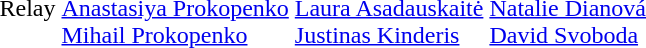<table>
<tr>
<td>Relay</td>
<td><br><a href='#'>Anastasiya Prokopenko</a><br><a href='#'>Mihail Prokopenko</a></td>
<td><br><a href='#'>Laura Asadauskaitė</a><br><a href='#'>Justinas Kinderis</a></td>
<td><br><a href='#'>Natalie Dianová</a><br><a href='#'>David Svoboda</a></td>
</tr>
</table>
